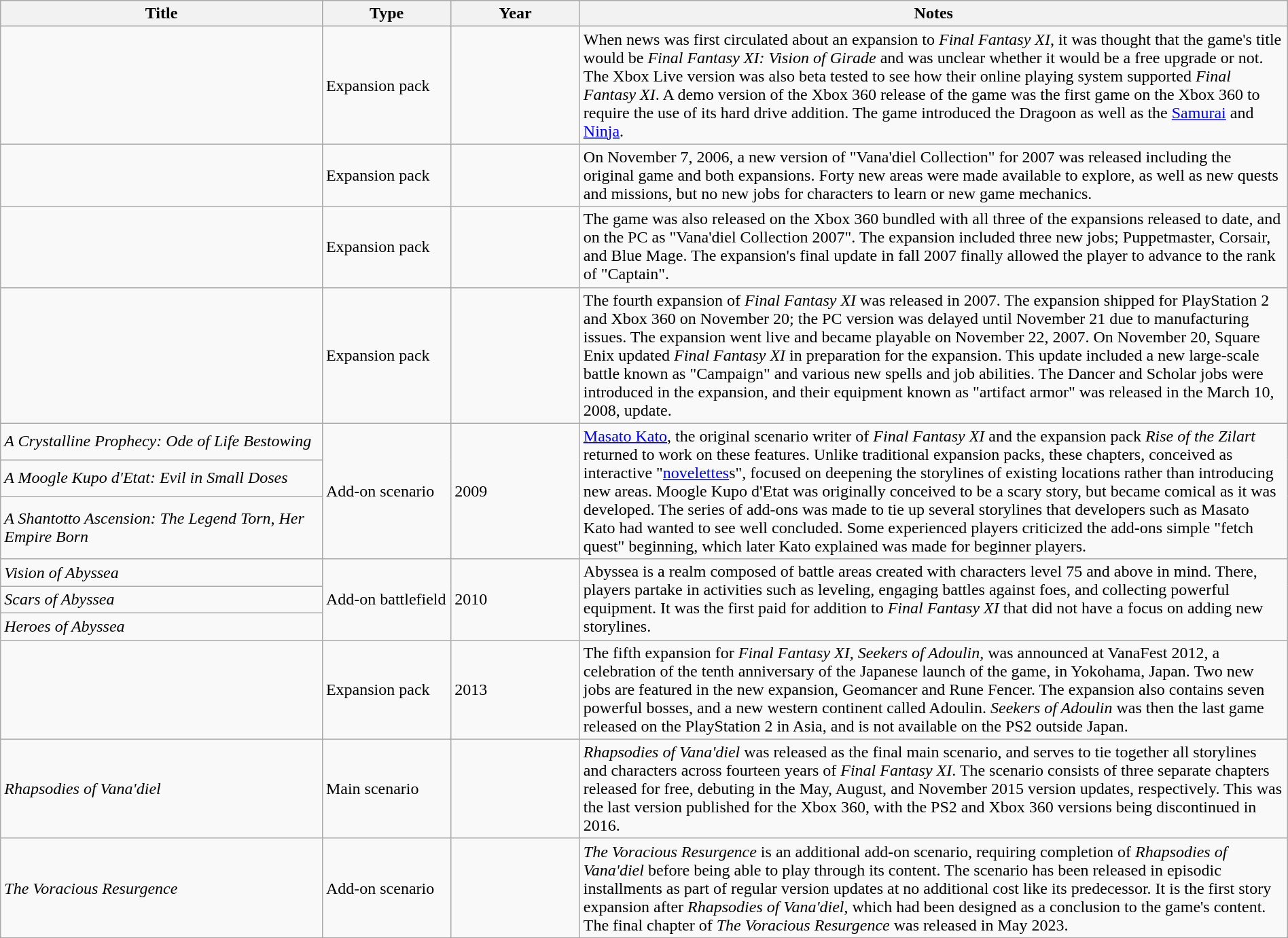<table style="width:100%;" class="wikitable">
<tr>
<th style="width:25%;">Title</th>
<th style="width:10%;">Type</th>
<th style="width:10%;">Year</th>
<th style="width:55%;">Notes</th>
</tr>
<tr>
<td></td>
<td>Expansion pack</td>
<td></td>
<td>When news was first circulated about an expansion to <em>Final Fantasy XI</em>, it was thought that the game's title would be <em>Final Fantasy XI: Vision of Girade</em> and was unclear whether it would be a free upgrade or not. The Xbox Live version was also beta tested to see how their online playing system supported <em>Final Fantasy XI</em>. A demo version of the Xbox 360 release of the game was the first game on the Xbox 360 to require the use of its hard drive addition. The game introduced the Dragoon as well as the <a href='#'>Samurai</a> and <a href='#'>Ninja</a>.</td>
</tr>
<tr>
<td></td>
<td>Expansion pack</td>
<td></td>
<td>On November 7, 2006, a new version of "Vana'diel Collection" for 2007 was released including the original game and both expansions. Forty new areas were made available to explore, as well as new quests and missions, but no new jobs for characters to learn or new game mechanics.</td>
</tr>
<tr>
<td></td>
<td>Expansion pack</td>
<td></td>
<td>The game was also released on the Xbox 360 bundled with all three of the expansions released to date, and on the PC as "Vana'diel Collection 2007". The expansion included three new jobs; Puppetmaster, Corsair, and Blue Mage. The expansion's final update in fall 2007 finally allowed the player to advance to the rank of "Captain".</td>
</tr>
<tr>
<td></td>
<td>Expansion pack</td>
<td></td>
<td>The fourth expansion of <em>Final Fantasy XI</em> was released in 2007. The expansion shipped for PlayStation 2 and Xbox 360 on November 20; the PC version was delayed until November 21 due to manufacturing issues. The expansion went live and became playable on November 22, 2007. On November 20, Square Enix updated <em>Final Fantasy XI</em> in preparation for the expansion. This update included a new large-scale battle known as "Campaign" and various new spells and job abilities. The Dancer and Scholar jobs were introduced in the expansion, and their equipment known as "artifact armor" was released in the March 10, 2008, update.</td>
</tr>
<tr>
<td><em>A Crystalline Prophecy: Ode of Life Bestowing</em></td>
<td rowspan="3">Add-on scenario</td>
<td rowspan="3">2009</td>
<td rowspan="3"><a href='#'>Masato Kato</a>, the original scenario writer of <em>Final Fantasy XI</em> and the expansion pack <em>Rise of the Zilart</em> returned to work on these features. Unlike traditional expansion packs, these chapters, conceived as interactive "<a href='#'>novelettes</a>s", focused on deepening the storylines of existing locations rather than introducing new areas. Moogle Kupo d'Etat was originally conceived to be a scary story, but became comical as it was developed. The series of add-ons was made to tie up several storylines that developers such as Masato Kato had wanted to see well concluded. Some experienced players criticized the add-ons simple "fetch quest" beginning, which later Kato explained was made for beginner players.</td>
</tr>
<tr>
<td><em>A Moogle Kupo d'Etat: Evil in Small Doses</em></td>
</tr>
<tr>
<td><em>A Shantotto Ascension: The Legend Torn, Her Empire Born</em></td>
</tr>
<tr>
<td><em>Vision of Abyssea</em></td>
<td rowspan="3">Add-on battlefield</td>
<td rowspan="3">2010</td>
<td rowspan="3">Abyssea is a realm composed of battle areas created with characters level 75 and above in mind. There, players partake in activities such as leveling, engaging battles against foes, and collecting powerful equipment. It was the first paid for addition to <em>Final Fantasy XI</em> that did not have a focus on adding new storylines.</td>
</tr>
<tr>
<td><em>Scars of Abyssea</em></td>
</tr>
<tr>
<td><em>Heroes of Abyssea</em></td>
</tr>
<tr>
<td></td>
<td>Expansion pack</td>
<td>2013</td>
<td>The fifth expansion for <em>Final Fantasy XI</em>, <em>Seekers of Adoulin</em>, was announced at VanaFest 2012, a celebration of the tenth anniversary of the Japanese launch of the game, in Yokohama, Japan. Two new jobs are featured in the new expansion, Geomancer and Rune Fencer. The expansion also contains seven powerful bosses, and a new western continent called Adoulin. <em>Seekers of Adoulin</em> was then the last game released on the PlayStation 2 in Asia, and is not available on the PS2 outside Japan.</td>
</tr>
<tr>
<td><em>Rhapsodies of Vana'diel</em></td>
<td>Main scenario</td>
<td></td>
<td><em>Rhapsodies of Vana'diel</em> was released as the final main scenario, and serves to tie together all storylines and characters across fourteen years of <em>Final Fantasy XI</em>. The scenario consists of three separate chapters released for free, debuting in the May, August, and November 2015 version updates, respectively. This was the last version published for the Xbox 360, with the PS2 and Xbox 360 versions being discontinued in 2016.</td>
</tr>
<tr>
<td><em>The Voracious Resurgence</em></td>
<td>Add-on scenario</td>
<td></td>
<td><em>The Voracious Resurgence</em> is an additional add-on scenario, requiring completion of <em>Rhapsodies of Vana'diel</em> before being able to play through its content. The scenario has been released in episodic installments as part of regular version updates at no additional cost like its predecessor. It is the first story expansion after <em>Rhapsodies of Vana'diel</em>, which had been designed as a conclusion to the game's content. The final chapter of <em>The Voracious Resurgence</em> was released in May 2023.</td>
</tr>
</table>
